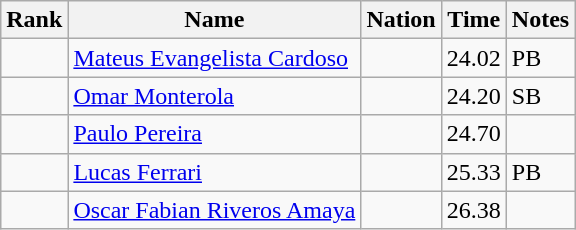<table class="wikitable sortable">
<tr>
<th>Rank</th>
<th>Name</th>
<th>Nation</th>
<th>Time</th>
<th>Notes</th>
</tr>
<tr>
<td></td>
<td><a href='#'>Mateus Evangelista Cardoso</a></td>
<td></td>
<td>24.02</td>
<td>PB</td>
</tr>
<tr>
<td></td>
<td><a href='#'>Omar Monterola</a></td>
<td></td>
<td>24.20</td>
<td>SB</td>
</tr>
<tr>
<td></td>
<td><a href='#'>Paulo Pereira</a></td>
<td></td>
<td>24.70</td>
<td></td>
</tr>
<tr>
<td></td>
<td><a href='#'>Lucas Ferrari</a></td>
<td></td>
<td>25.33</td>
<td>PB</td>
</tr>
<tr>
<td></td>
<td><a href='#'>Oscar Fabian Riveros Amaya</a></td>
<td></td>
<td>26.38</td>
<td></td>
</tr>
</table>
